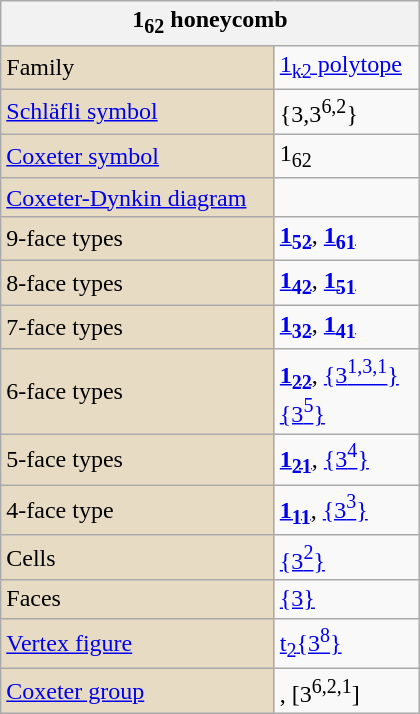<table class="wikitable" align="right" style="margin-left:10px" width="280">
<tr>
<th bgcolor=#e7dcc3 colspan=2>1<sub>62</sub> honeycomb</th>
</tr>
<tr>
<td bgcolor=#e7dcc3>Family</td>
<td><a href='#'>1<sub>k2</sub> polytope</a></td>
</tr>
<tr>
<td bgcolor=#e7dcc3><a href='#'>Schläfli symbol</a></td>
<td>{3,3<sup>6,2</sup>}</td>
</tr>
<tr>
<td bgcolor=#e7dcc3><a href='#'>Coxeter symbol</a></td>
<td>1<sub>62</sub></td>
</tr>
<tr>
<td bgcolor=#e7dcc3><a href='#'>Coxeter-Dynkin diagram</a></td>
<td></td>
</tr>
<tr>
<td bgcolor=#e7dcc3>9-face types</td>
<td><strong><a href='#'>1<sub>52</sub></a></strong>, <strong><a href='#'>1<sub>61</sub></a></strong></td>
</tr>
<tr>
<td bgcolor=#e7dcc3>8-face types</td>
<td><strong><a href='#'>1<sub>42</sub></a></strong>, <strong><a href='#'>1<sub>51</sub></a></strong></td>
</tr>
<tr>
<td bgcolor=#e7dcc3>7-face types</td>
<td><strong><a href='#'>1<sub>32</sub></a></strong>, <strong><a href='#'>1<sub>41</sub></a></strong></td>
</tr>
<tr>
<td bgcolor=#e7dcc3>6-face types</td>
<td><strong><a href='#'>1<sub>22</sub></a></strong>, <a href='#'>{3<sup>1,3,1</sup>}</a><br><a href='#'>{3<sup>5</sup>}</a></td>
</tr>
<tr>
<td bgcolor=#e7dcc3>5-face types</td>
<td><strong><a href='#'>1<sub>21</sub></a></strong>, <a href='#'>{3<sup>4</sup>}</a></td>
</tr>
<tr>
<td bgcolor=#e7dcc3>4-face type</td>
<td><strong><a href='#'>1<sub>11</sub></a></strong>, <a href='#'>{3<sup>3</sup>}</a></td>
</tr>
<tr>
<td bgcolor=#e7dcc3>Cells</td>
<td><a href='#'>{3<sup>2</sup>}</a></td>
</tr>
<tr>
<td bgcolor=#e7dcc3>Faces</td>
<td><a href='#'>{3}</a></td>
</tr>
<tr>
<td bgcolor=#e7dcc3><a href='#'>Vertex figure</a></td>
<td><a href='#'>t<sub>2</sub>{3<sup>8</sup>}</a> </td>
</tr>
<tr>
<td bgcolor=#e7dcc3><a href='#'>Coxeter group</a></td>
<td>, [3<sup>6,2,1</sup>]</td>
</tr>
</table>
